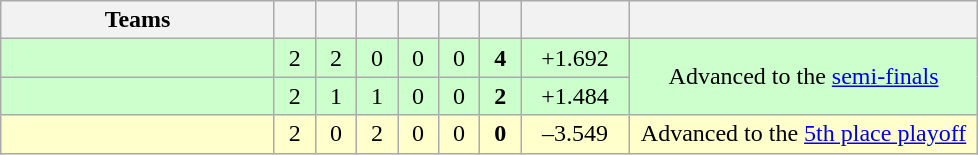<table class="wikitable" style="text-align:center">
<tr>
<th style="width:175px;">Teams</th>
<th style="width:20px;"></th>
<th style="width:20px;"></th>
<th style="width:20px;"></th>
<th style="width:20px;"></th>
<th style="width:20px;"></th>
<th style="width:20px;"></th>
<th style="width:65px;"></th>
<th style="width:225px;"></th>
</tr>
<tr style="background:#cfc;">
<td style="text-align:left"></td>
<td>2</td>
<td>2</td>
<td>0</td>
<td>0</td>
<td>0</td>
<td><strong>4</strong></td>
<td>+1.692</td>
<td rowspan="2">Advanced to the <a href='#'>semi-finals</a></td>
</tr>
<tr style="background:#cfc;">
<td style="text-align:left"></td>
<td>2</td>
<td>1</td>
<td>1</td>
<td>0</td>
<td>0</td>
<td><strong>2</strong></td>
<td>+1.484</td>
</tr>
<tr style="background:#ffc;">
<td style="text-align:left"></td>
<td>2</td>
<td>0</td>
<td>2</td>
<td>0</td>
<td>0</td>
<td><strong>0</strong></td>
<td>–3.549</td>
<td>Advanced to the <a href='#'>5th place playoff</a></td>
</tr>
</table>
